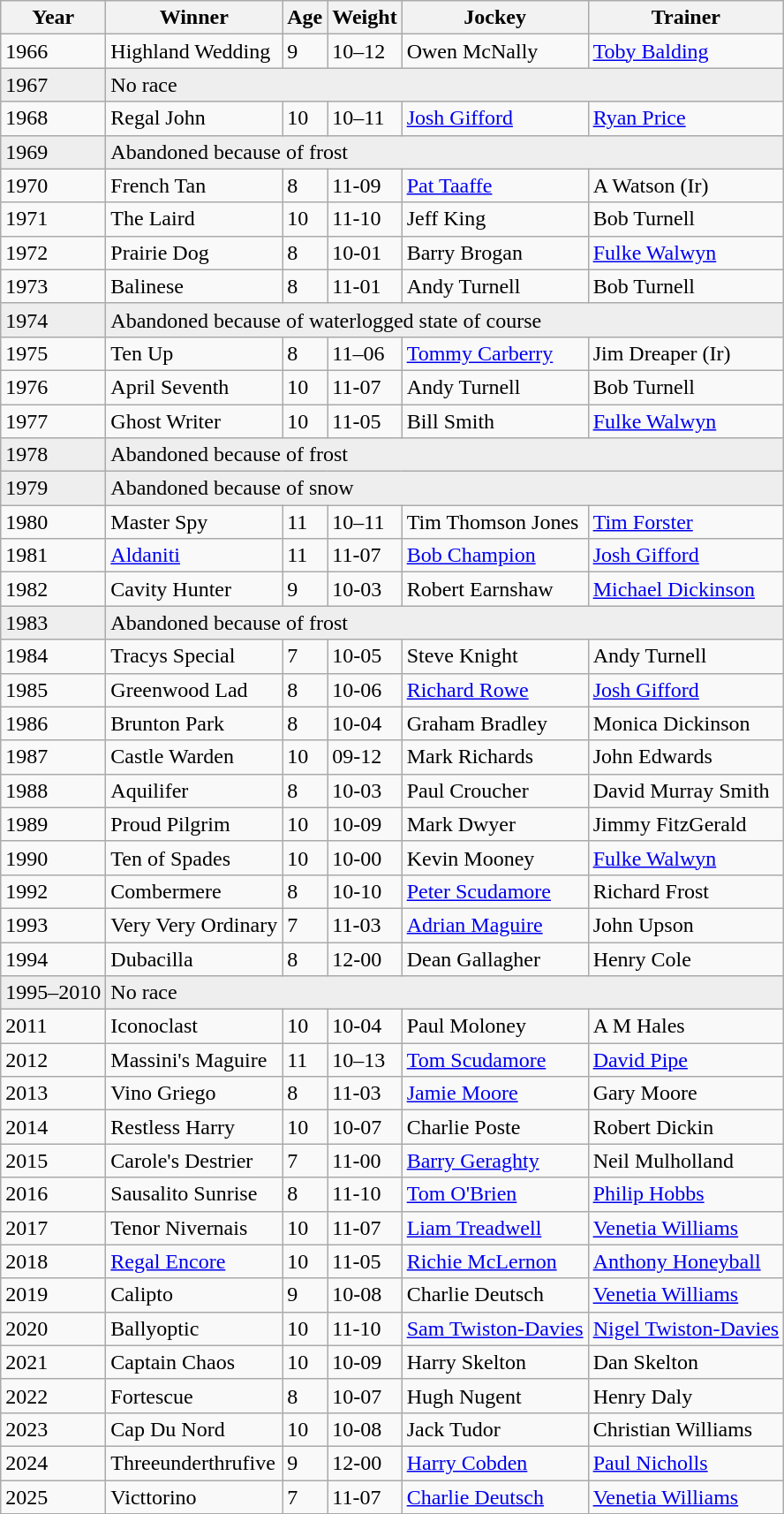<table class="wikitable sortable">
<tr>
<th>Year</th>
<th>Winner</th>
<th>Age</th>
<th>Weight</th>
<th>Jockey</th>
<th>Trainer</th>
</tr>
<tr>
<td>1966</td>
<td>Highland Wedding</td>
<td>9</td>
<td>10–12</td>
<td>Owen McNally</td>
<td><a href='#'>Toby Balding</a></td>
</tr>
<tr bgcolor="#eeeeee">
<td>1967</td>
<td colspan="5">No race</td>
</tr>
<tr>
<td>1968</td>
<td>Regal John</td>
<td>10</td>
<td>10–11</td>
<td><a href='#'>Josh Gifford</a></td>
<td><a href='#'>Ryan Price</a></td>
</tr>
<tr bgcolor="#eeeeee">
<td>1969</td>
<td colspan="5">Abandoned because of frost</td>
</tr>
<tr>
<td>1970</td>
<td>French Tan</td>
<td>8</td>
<td>11-09</td>
<td><a href='#'>Pat Taaffe</a></td>
<td>A Watson (Ir)</td>
</tr>
<tr>
<td>1971</td>
<td>The Laird</td>
<td>10</td>
<td>11-10</td>
<td>Jeff King</td>
<td>Bob Turnell</td>
</tr>
<tr>
<td>1972</td>
<td>Prairie Dog</td>
<td>8</td>
<td>10-01</td>
<td>Barry Brogan</td>
<td><a href='#'>Fulke Walwyn</a></td>
</tr>
<tr>
<td>1973</td>
<td>Balinese</td>
<td>8</td>
<td>11-01</td>
<td>Andy Turnell</td>
<td>Bob Turnell</td>
</tr>
<tr bgcolor="#eeeeee">
<td>1974</td>
<td colspan="5">Abandoned because of waterlogged state of course</td>
</tr>
<tr>
<td>1975</td>
<td>Ten Up</td>
<td>8</td>
<td>11–06</td>
<td><a href='#'>Tommy Carberry</a></td>
<td>Jim Dreaper (Ir)</td>
</tr>
<tr>
<td>1976</td>
<td>April Seventh</td>
<td>10</td>
<td>11-07</td>
<td>Andy Turnell</td>
<td>Bob Turnell</td>
</tr>
<tr>
<td>1977</td>
<td>Ghost Writer</td>
<td>10</td>
<td>11-05</td>
<td>Bill Smith</td>
<td><a href='#'>Fulke Walwyn</a></td>
</tr>
<tr bgcolor="#eeeeee">
<td>1978</td>
<td colspan="5">Abandoned because of frost</td>
</tr>
<tr bgcolor="#eeeeee">
<td>1979</td>
<td colspan="5">Abandoned because of snow</td>
</tr>
<tr>
<td>1980</td>
<td>Master Spy</td>
<td>11</td>
<td>10–11</td>
<td>Tim Thomson Jones</td>
<td><a href='#'>Tim Forster</a></td>
</tr>
<tr>
<td>1981</td>
<td><a href='#'>Aldaniti</a></td>
<td>11</td>
<td>11-07</td>
<td><a href='#'>Bob Champion</a></td>
<td><a href='#'>Josh Gifford</a></td>
</tr>
<tr>
<td>1982</td>
<td>Cavity Hunter</td>
<td>9</td>
<td>10-03</td>
<td>Robert Earnshaw</td>
<td><a href='#'>Michael Dickinson</a></td>
</tr>
<tr bgcolor="#eeeeee">
<td>1983</td>
<td colspan="5">Abandoned because of frost</td>
</tr>
<tr>
<td>1984</td>
<td>Tracys Special</td>
<td>7</td>
<td>10-05</td>
<td>Steve Knight</td>
<td>Andy Turnell</td>
</tr>
<tr>
<td>1985</td>
<td>Greenwood Lad</td>
<td>8</td>
<td>10-06</td>
<td><a href='#'>Richard Rowe</a></td>
<td><a href='#'>Josh Gifford</a></td>
</tr>
<tr>
<td>1986</td>
<td>Brunton Park</td>
<td>8</td>
<td>10-04</td>
<td>Graham Bradley</td>
<td>Monica Dickinson</td>
</tr>
<tr>
<td>1987</td>
<td>Castle Warden</td>
<td>10</td>
<td>09-12</td>
<td>Mark Richards</td>
<td>John Edwards</td>
</tr>
<tr>
<td>1988</td>
<td>Aquilifer</td>
<td>8</td>
<td>10-03</td>
<td>Paul Croucher</td>
<td>David Murray Smith</td>
</tr>
<tr>
<td>1989</td>
<td>Proud Pilgrim</td>
<td>10</td>
<td>10-09</td>
<td>Mark Dwyer</td>
<td>Jimmy FitzGerald</td>
</tr>
<tr>
<td>1990</td>
<td>Ten of Spades</td>
<td>10</td>
<td>10-00</td>
<td>Kevin Mooney</td>
<td><a href='#'>Fulke Walwyn</a></td>
</tr>
<tr>
<td>1992</td>
<td>Combermere</td>
<td>8</td>
<td>10-10</td>
<td><a href='#'>Peter Scudamore</a></td>
<td>Richard Frost</td>
</tr>
<tr>
<td>1993</td>
<td>Very Very Ordinary</td>
<td>7</td>
<td>11-03</td>
<td><a href='#'>Adrian Maguire</a></td>
<td>John Upson</td>
</tr>
<tr>
<td>1994</td>
<td>Dubacilla</td>
<td>8</td>
<td>12-00</td>
<td>Dean Gallagher</td>
<td>Henry Cole</td>
</tr>
<tr bgcolor="#eeeeee">
<td>1995–2010</td>
<td colspan="5">No race</td>
</tr>
<tr>
<td>2011</td>
<td>Iconoclast</td>
<td>10</td>
<td>10-04</td>
<td>Paul Moloney</td>
<td>A M Hales</td>
</tr>
<tr>
<td>2012</td>
<td>Massini's Maguire</td>
<td>11</td>
<td>10–13</td>
<td><a href='#'>Tom Scudamore</a></td>
<td><a href='#'>David Pipe</a></td>
</tr>
<tr>
<td>2013</td>
<td>Vino Griego</td>
<td>8</td>
<td>11-03</td>
<td><a href='#'>Jamie Moore</a></td>
<td>Gary Moore</td>
</tr>
<tr>
<td>2014</td>
<td>Restless Harry</td>
<td>10</td>
<td>10-07</td>
<td>Charlie Poste</td>
<td>Robert Dickin</td>
</tr>
<tr>
<td>2015</td>
<td>Carole's Destrier</td>
<td>7</td>
<td>11-00</td>
<td><a href='#'>Barry Geraghty</a></td>
<td>Neil Mulholland</td>
</tr>
<tr>
<td>2016</td>
<td>Sausalito Sunrise</td>
<td>8</td>
<td>11-10</td>
<td><a href='#'>Tom O'Brien</a></td>
<td><a href='#'>Philip Hobbs</a></td>
</tr>
<tr>
<td>2017</td>
<td>Tenor Nivernais</td>
<td>10</td>
<td>11-07</td>
<td><a href='#'>Liam Treadwell</a></td>
<td><a href='#'>Venetia Williams</a></td>
</tr>
<tr>
<td>2018</td>
<td><a href='#'>Regal Encore</a></td>
<td>10</td>
<td>11-05</td>
<td><a href='#'>Richie McLernon</a></td>
<td><a href='#'>Anthony Honeyball</a></td>
</tr>
<tr>
<td>2019</td>
<td>Calipto</td>
<td>9</td>
<td>10-08</td>
<td>Charlie Deutsch</td>
<td><a href='#'>Venetia Williams</a></td>
</tr>
<tr>
<td>2020</td>
<td>Ballyoptic</td>
<td>10</td>
<td>11-10</td>
<td><a href='#'>Sam Twiston-Davies</a></td>
<td><a href='#'>Nigel Twiston-Davies</a></td>
</tr>
<tr>
<td>2021</td>
<td>Captain Chaos</td>
<td>10</td>
<td>10-09</td>
<td>Harry Skelton</td>
<td>Dan Skelton</td>
</tr>
<tr>
<td>2022</td>
<td>Fortescue</td>
<td>8</td>
<td>10-07</td>
<td>Hugh Nugent</td>
<td>Henry Daly</td>
</tr>
<tr>
<td>2023</td>
<td>Cap Du Nord</td>
<td>10</td>
<td>10-08</td>
<td>Jack Tudor</td>
<td>Christian Williams</td>
</tr>
<tr>
<td>2024</td>
<td>Threeunderthrufive</td>
<td>9</td>
<td>12-00</td>
<td><a href='#'>Harry Cobden</a></td>
<td><a href='#'>Paul Nicholls</a></td>
</tr>
<tr>
<td>2025</td>
<td>Victtorino</td>
<td>7</td>
<td>11-07</td>
<td><a href='#'>Charlie Deutsch</a></td>
<td><a href='#'>Venetia Williams</a></td>
</tr>
</table>
